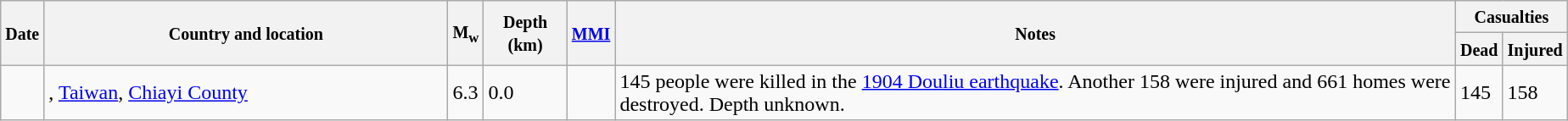<table class="wikitable sortable sort-under" style="border:1px black; margin-left:1em;">
<tr>
<th rowspan="2"><small>Date</small></th>
<th rowspan="2" style="width: 310px"><small>Country and location</small></th>
<th rowspan="2"><small>M<sub>w</sub></small></th>
<th rowspan="2"><small>Depth (km)</small></th>
<th rowspan="2"><small><a href='#'>MMI</a></small></th>
<th rowspan="2" class="unsortable"><small>Notes</small></th>
<th colspan="2"><small>Casualties</small></th>
</tr>
<tr>
<th><small>Dead</small></th>
<th><small>Injured</small></th>
</tr>
<tr>
<td></td>
<td>, <a href='#'>Taiwan</a>, <a href='#'>Chiayi County</a></td>
<td>6.3</td>
<td>0.0</td>
<td></td>
<td>145 people were killed in the <a href='#'>1904 Douliu earthquake</a>. Another 158 were injured and 661 homes were destroyed. Depth unknown.</td>
<td>145</td>
<td>158</td>
</tr>
</table>
